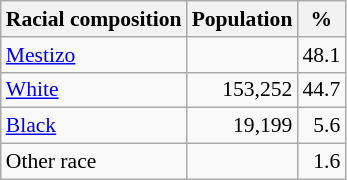<table class="wikitable" style="font-size: 90%;">
<tr>
<th>Racial composition</th>
<th>Population</th>
<th>%</th>
</tr>
<tr>
<td><a href='#'>Mestizo</a></td>
<td></td>
<td style="text-align:right;">48.1</td>
</tr>
<tr>
<td><a href='#'>White</a></td>
<td style="text-align:right;">153,252</td>
<td style="text-align:right;">44.7</td>
</tr>
<tr>
<td><a href='#'>Black</a></td>
<td style="text-align:right;">19,199</td>
<td style="text-align:right;">5.6</td>
</tr>
<tr>
<td>Other race</td>
<td></td>
<td style="text-align:right;">1.6</td>
</tr>
</table>
